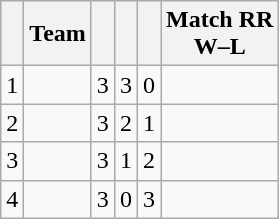<table class="wikitable">
<tr>
<th -Pos></th>
<th>Team</th>
<th Played></th>
<th Won></th>
<th Lost></th>
<th>Match RR <br>W–L</th>
</tr>
<tr>
<td>1</td>
<td><strong></strong></td>
<td>3</td>
<td>3</td>
<td>0</td>
<td></td>
</tr>
<tr>
<td>2</td>
<td></td>
<td>3</td>
<td>2</td>
<td>1</td>
<td></td>
</tr>
<tr>
<td>3</td>
<td></td>
<td>3</td>
<td>1</td>
<td>2</td>
<td></td>
</tr>
<tr>
<td>4</td>
<td></td>
<td>3</td>
<td>0</td>
<td>3</td>
<td></td>
</tr>
</table>
